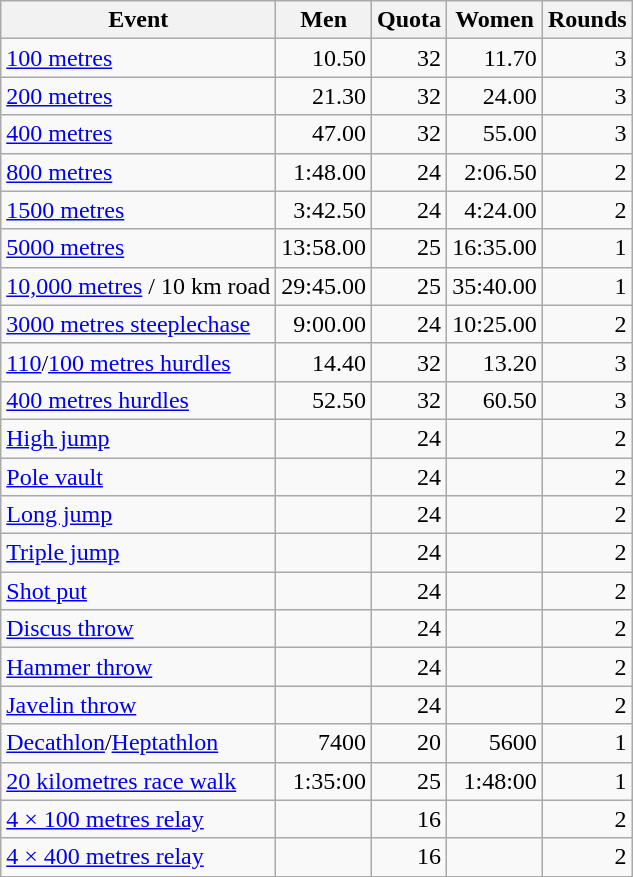<table class="wikitable sortable collapsible" style="text-align:right;">
<tr>
<th>Event</th>
<th>Men</th>
<th>Quota</th>
<th>Women</th>
<th>Rounds</th>
</tr>
<tr>
<td style="text-align:left;"><a href='#'>100 metres</a></td>
<td>10.50</td>
<td>32</td>
<td>11.70</td>
<td>3</td>
</tr>
<tr>
<td style="text-align:left;"><a href='#'>200 metres</a></td>
<td>21.30</td>
<td>32</td>
<td>24.00</td>
<td>3</td>
</tr>
<tr>
<td style="text-align:left;"><a href='#'>400 metres</a></td>
<td>47.00</td>
<td>32</td>
<td>55.00</td>
<td>3</td>
</tr>
<tr>
<td style="text-align:left;"><a href='#'>800 metres</a></td>
<td>1:48.00</td>
<td>24</td>
<td>2:06.50</td>
<td>2</td>
</tr>
<tr>
<td style="text-align:left;"><a href='#'>1500 metres</a></td>
<td>3:42.50</td>
<td>24</td>
<td>4:24.00</td>
<td>2</td>
</tr>
<tr>
<td style="text-align:left;"><a href='#'>5000 metres</a></td>
<td>13:58.00</td>
<td>25</td>
<td>16:35.00</td>
<td>1</td>
</tr>
<tr>
<td style="text-align:left;"><a href='#'>10,000 metres</a> / 10 km road</td>
<td>29:45.00</td>
<td>25</td>
<td>35:40.00</td>
<td>1</td>
</tr>
<tr>
<td style="text-align:left;"><a href='#'>3000 metres steeplechase</a></td>
<td>9:00.00</td>
<td>24</td>
<td>10:25.00</td>
<td>2</td>
</tr>
<tr>
<td style="text-align:left;"><a href='#'>110</a>/<a href='#'>100 metres hurdles</a></td>
<td>14.40</td>
<td>32</td>
<td>13.20</td>
<td>3</td>
</tr>
<tr>
<td style="text-align:left;"><a href='#'>400 metres hurdles</a></td>
<td>52.50</td>
<td>32</td>
<td>60.50</td>
<td>3</td>
</tr>
<tr>
<td style="text-align:left;"><a href='#'>High jump</a></td>
<td></td>
<td>24</td>
<td></td>
<td>2</td>
</tr>
<tr>
<td style="text-align:left;"><a href='#'>Pole vault</a></td>
<td></td>
<td>24</td>
<td></td>
<td>2</td>
</tr>
<tr>
<td style="text-align:left;"><a href='#'>Long jump</a></td>
<td></td>
<td>24</td>
<td></td>
<td>2</td>
</tr>
<tr>
<td style="text-align:left;"><a href='#'>Triple jump</a></td>
<td></td>
<td>24</td>
<td></td>
<td>2</td>
</tr>
<tr>
<td style="text-align:left;"><a href='#'>Shot put</a></td>
<td></td>
<td>24</td>
<td></td>
<td>2</td>
</tr>
<tr>
<td style="text-align:left;"><a href='#'>Discus throw</a></td>
<td></td>
<td>24</td>
<td></td>
<td>2</td>
</tr>
<tr>
<td style="text-align:left;"><a href='#'>Hammer throw</a></td>
<td></td>
<td>24</td>
<td></td>
<td>2</td>
</tr>
<tr>
<td style="text-align:left;"><a href='#'>Javelin throw</a></td>
<td></td>
<td>24</td>
<td></td>
<td>2</td>
</tr>
<tr>
<td style="text-align:left;"><a href='#'>Decathlon</a>/<a href='#'>Heptathlon</a></td>
<td>7400</td>
<td>20</td>
<td>5600</td>
<td>1</td>
</tr>
<tr>
<td style="text-align:left;"><a href='#'>20 kilometres race walk</a></td>
<td>1:35:00</td>
<td>25</td>
<td>1:48:00</td>
<td>1</td>
</tr>
<tr>
<td style="text-align:left;"><a href='#'>4 × 100 metres relay</a></td>
<td></td>
<td>16</td>
<td></td>
<td>2</td>
</tr>
<tr>
<td style="text-align:left;"><a href='#'>4 × 400 metres relay</a></td>
<td></td>
<td>16</td>
<td></td>
<td>2</td>
</tr>
</table>
